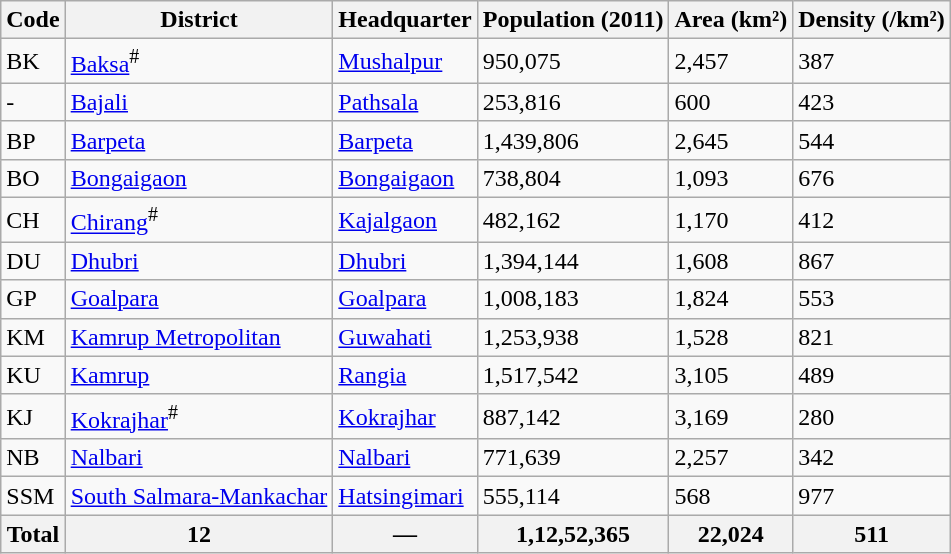<table class= "wikitable sortable">
<tr>
<th>Code</th>
<th>District</th>
<th>Headquarter</th>
<th>Population (2011)</th>
<th>Area (km²)</th>
<th>Density (/km²)</th>
</tr>
<tr>
<td>BK</td>
<td><a href='#'>Baksa</a><sup>#</sup></td>
<td><a href='#'>Mushalpur</a></td>
<td>950,075</td>
<td>2,457</td>
<td>387</td>
</tr>
<tr>
<td>-</td>
<td><a href='#'>Bajali</a></td>
<td><a href='#'>Pathsala</a></td>
<td>253,816</td>
<td>600</td>
<td>423</td>
</tr>
<tr>
<td>BP</td>
<td><a href='#'>Barpeta</a></td>
<td><a href='#'>Barpeta</a></td>
<td>1,439,806</td>
<td>2,645</td>
<td>544</td>
</tr>
<tr>
<td>BO</td>
<td><a href='#'>Bongaigaon</a></td>
<td><a href='#'>Bongaigaon</a></td>
<td>738,804</td>
<td>1,093</td>
<td>676</td>
</tr>
<tr>
<td>CH</td>
<td><a href='#'>Chirang</a><sup>#</sup></td>
<td><a href='#'>Kajalgaon</a></td>
<td>482,162</td>
<td>1,170</td>
<td>412</td>
</tr>
<tr>
<td>DU</td>
<td><a href='#'>Dhubri</a></td>
<td><a href='#'>Dhubri</a></td>
<td>1,394,144</td>
<td>1,608</td>
<td>867</td>
</tr>
<tr>
<td>GP</td>
<td><a href='#'>Goalpara</a></td>
<td><a href='#'>Goalpara</a></td>
<td>1,008,183</td>
<td>1,824</td>
<td>553</td>
</tr>
<tr>
<td>KM</td>
<td><a href='#'>Kamrup Metropolitan</a></td>
<td><a href='#'>Guwahati</a></td>
<td>1,253,938</td>
<td>1,528</td>
<td>821</td>
</tr>
<tr>
<td>KU</td>
<td><a href='#'>Kamrup</a></td>
<td><a href='#'>Rangia</a></td>
<td>1,517,542</td>
<td>3,105</td>
<td>489</td>
</tr>
<tr>
<td>KJ</td>
<td><a href='#'>Kokrajhar</a><sup>#</sup></td>
<td><a href='#'>Kokrajhar</a></td>
<td>887,142</td>
<td>3,169</td>
<td>280</td>
</tr>
<tr>
<td>NB</td>
<td><a href='#'>Nalbari</a></td>
<td><a href='#'>Nalbari</a></td>
<td>771,639</td>
<td>2,257</td>
<td>342</td>
</tr>
<tr>
<td>SSM</td>
<td><a href='#'>South Salmara-Mankachar</a></td>
<td><a href='#'>Hatsingimari</a></td>
<td>555,114</td>
<td>568</td>
<td>977</td>
</tr>
<tr>
<th>Total</th>
<th>12</th>
<th>—</th>
<th>1,12,52,365</th>
<th>22,024</th>
<th>511</th>
</tr>
</table>
